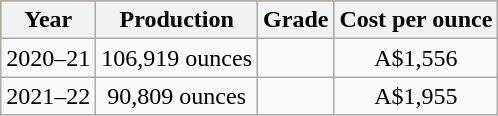<table class="wikitable">
<tr style="text-align:center; background:#daa520;">
<th>Year</th>
<th>Production</th>
<th>Grade</th>
<th>Cost per ounce</th>
</tr>
<tr style="text-align:center;">
<td>2020–21</td>
<td>106,919 ounces</td>
<td></td>
<td>A$1,556</td>
</tr>
<tr style="text-align:center;">
<td>2021–22</td>
<td>90,809 ounces</td>
<td></td>
<td>A$1,955</td>
</tr>
</table>
